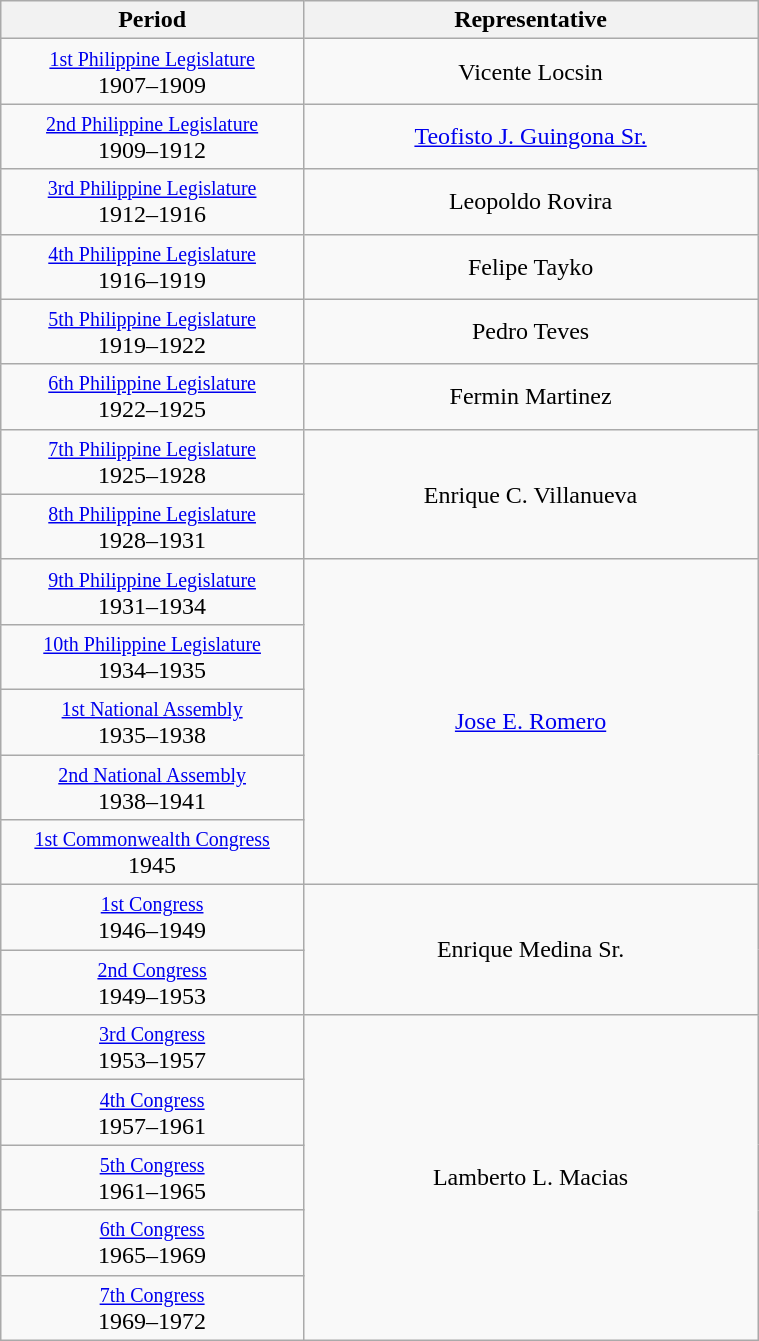<table class="wikitable" style="text-align:center; width:40%;">
<tr>
<th width="40%">Period</th>
<th>Representative</th>
</tr>
<tr>
<td><small><a href='#'>1st Philippine Legislature</a></small><br>1907–1909</td>
<td>Vicente Locsin</td>
</tr>
<tr>
<td><small><a href='#'>2nd Philippine Legislature</a></small><br>1909–1912</td>
<td rowspan="2"><a href='#'>Teofisto J. Guingona Sr.</a></td>
</tr>
<tr>
<td rowspan="2"><small><a href='#'>3rd Philippine Legislature</a></small><br>1912–1916</td>
</tr>
<tr>
<td>Leopoldo Rovira</td>
</tr>
<tr>
<td><small><a href='#'>4th Philippine Legislature</a></small><br>1916–1919</td>
<td>Felipe Tayko</td>
</tr>
<tr>
<td><small><a href='#'>5th Philippine Legislature</a></small><br>1919–1922</td>
<td>Pedro Teves</td>
</tr>
<tr>
<td><small><a href='#'>6th Philippine Legislature</a></small><br>1922–1925</td>
<td>Fermin Martinez</td>
</tr>
<tr>
<td><small><a href='#'>7th Philippine Legislature</a></small><br>1925–1928</td>
<td rowspan="2">Enrique C. Villanueva</td>
</tr>
<tr>
<td><small><a href='#'>8th Philippine Legislature</a></small><br>1928–1931</td>
</tr>
<tr>
<td><small><a href='#'>9th Philippine Legislature</a></small><br>1931–1934</td>
<td rowspan="5"><a href='#'>Jose E. Romero</a></td>
</tr>
<tr>
<td><small><a href='#'>10th Philippine Legislature</a></small><br>1934–1935</td>
</tr>
<tr>
<td><small><a href='#'>1st National Assembly</a></small><br>1935–1938</td>
</tr>
<tr>
<td><small><a href='#'>2nd National Assembly</a></small><br>1938–1941</td>
</tr>
<tr>
<td><small><a href='#'>1st Commonwealth Congress</a></small><br>1945</td>
</tr>
<tr>
<td><small><a href='#'>1st Congress</a></small><br>1946–1949</td>
<td rowspan="2">Enrique Medina Sr.</td>
</tr>
<tr>
<td><small><a href='#'>2nd Congress</a></small><br>1949–1953</td>
</tr>
<tr>
<td><small><a href='#'>3rd Congress</a></small><br>1953–1957</td>
<td rowspan="5">Lamberto L. Macias</td>
</tr>
<tr>
<td><small><a href='#'>4th Congress</a></small><br>1957–1961</td>
</tr>
<tr>
<td><small><a href='#'>5th Congress</a></small><br>1961–1965</td>
</tr>
<tr>
<td><small><a href='#'>6th Congress</a></small><br>1965–1969</td>
</tr>
<tr>
<td><small><a href='#'>7th Congress</a></small><br>1969–1972</td>
</tr>
</table>
